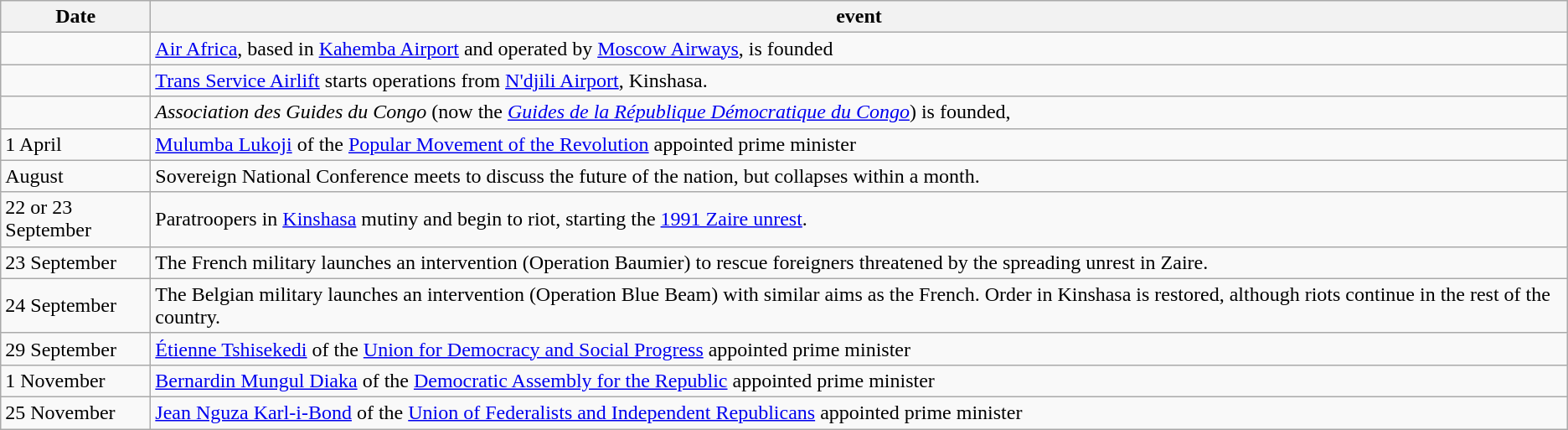<table class=wikitable>
<tr>
<th style="width:7em">Date</th>
<th>event</th>
</tr>
<tr>
<td></td>
<td><a href='#'>Air Africa</a>, based in <a href='#'>Kahemba Airport</a> and operated by <a href='#'>Moscow Airways</a>, is founded</td>
</tr>
<tr>
<td></td>
<td><a href='#'>Trans Service Airlift</a> starts operations from <a href='#'>N'djili Airport</a>, Kinshasa.</td>
</tr>
<tr>
<td></td>
<td><em>Association des Guides du Congo</em> (now the <em><a href='#'>Guides de la République Démocratique du Congo</a></em>) is founded,</td>
</tr>
<tr>
<td>1 April</td>
<td><a href='#'>Mulumba Lukoji</a> of the <a href='#'>Popular Movement of the Revolution</a> appointed prime minister</td>
</tr>
<tr>
<td>August</td>
<td>Sovereign National Conference meets to discuss the future of the nation, but collapses within a month.</td>
</tr>
<tr>
<td>22 or 23 September</td>
<td>Paratroopers in <a href='#'>Kinshasa</a> mutiny and begin to riot, starting the <a href='#'>1991 Zaire unrest</a>.</td>
</tr>
<tr>
<td>23 September</td>
<td>The French military launches an intervention (Operation Baumier) to rescue foreigners threatened by the spreading unrest in Zaire.</td>
</tr>
<tr>
<td>24 September</td>
<td>The Belgian military launches an intervention (Operation Blue Beam) with similar aims as the French. Order in Kinshasa is restored, although riots continue in the rest of the country.</td>
</tr>
<tr>
<td>29 September</td>
<td><a href='#'>Étienne Tshisekedi</a> of the <a href='#'>Union for Democracy and Social Progress</a> appointed prime minister</td>
</tr>
<tr>
<td>1 November</td>
<td><a href='#'>Bernardin Mungul Diaka</a> of the <a href='#'>Democratic Assembly for the Republic</a> appointed prime minister</td>
</tr>
<tr>
<td>25 November</td>
<td><a href='#'>Jean Nguza Karl-i-Bond</a> of the <a href='#'>Union of Federalists and Independent Republicans</a> appointed prime minister</td>
</tr>
</table>
